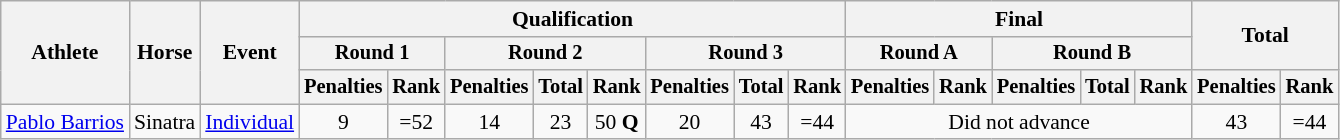<table class="wikitable" style="font-size:90%">
<tr>
<th rowspan="3">Athlete</th>
<th rowspan="3">Horse</th>
<th rowspan="3">Event</th>
<th colspan="8">Qualification</th>
<th colspan="5">Final</th>
<th rowspan=2 colspan="2">Total</th>
</tr>
<tr style="font-size:95%">
<th colspan="2">Round 1</th>
<th colspan="3">Round 2</th>
<th colspan="3">Round 3</th>
<th colspan="2">Round A</th>
<th colspan="3">Round B</th>
</tr>
<tr style="font-size:95%">
<th>Penalties</th>
<th>Rank</th>
<th>Penalties</th>
<th>Total</th>
<th>Rank</th>
<th>Penalties</th>
<th>Total</th>
<th>Rank</th>
<th>Penalties</th>
<th>Rank</th>
<th>Penalties</th>
<th>Total</th>
<th>Rank</th>
<th>Penalties</th>
<th>Rank</th>
</tr>
<tr align=center>
<td align=left><a href='#'>Pablo Barrios</a></td>
<td align=left>Sinatra</td>
<td align=left><a href='#'>Individual</a></td>
<td>9</td>
<td>=52</td>
<td>14</td>
<td>23</td>
<td>50 <strong>Q</strong></td>
<td>20</td>
<td>43</td>
<td>=44</td>
<td colspan=5>Did not advance</td>
<td>43</td>
<td>=44</td>
</tr>
</table>
